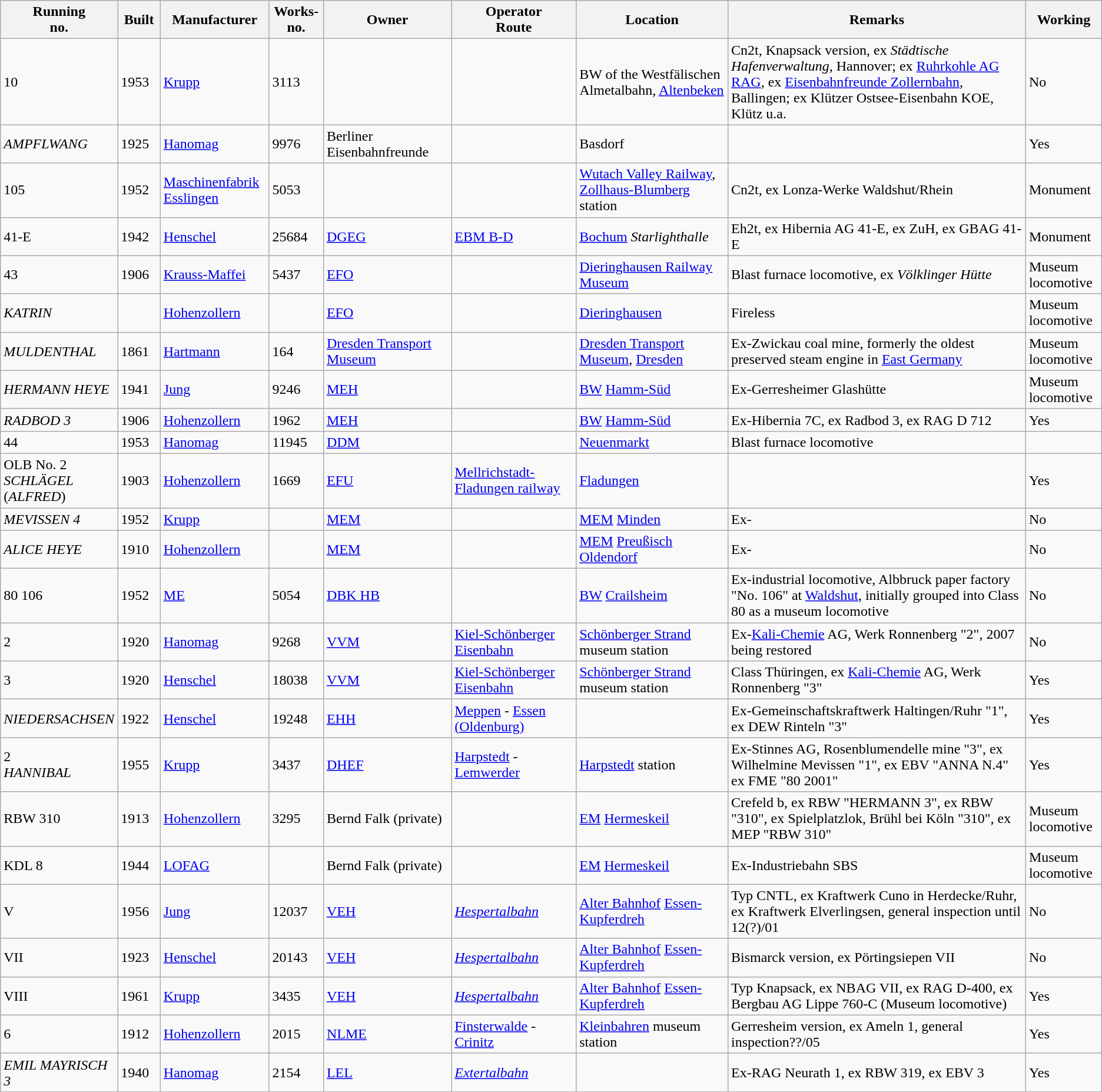<table class="wikitable" style="width="100%"; border:solid 1px #AAAAAA; background:#e3e3e3;">
<tr>
<th width="5%">Running<br>no.</th>
<th width="4%">Built</th>
<th width="10%">Manufacturer</th>
<th width="5%">Works-<br>no.</th>
<th width="12%">Owner</th>
<th width="12%">Operator<br>Route</th>
<th width="15%">Location</th>
<th width="30%">Remarks</th>
<th width="8%">Working</th>
</tr>
<tr>
<td>10</td>
<td>1953</td>
<td><a href='#'>Krupp</a></td>
<td>3113</td>
<td></td>
<td></td>
<td>BW of the Westfälischen Almetalbahn, <a href='#'>Altenbeken</a></td>
<td>Cn2t, Knapsack version, ex <em>Städtische Hafenverwaltung</em>, Hannover; ex <a href='#'>Ruhrkohle AG RAG</a>, ex <a href='#'>Eisenbahnfreunde Zollernbahn</a>, Ballingen; ex Klützer Ostsee-Eisenbahn KOE, Klütz u.a.</td>
<td>No</td>
</tr>
<tr>
<td><em>AMPFLWANG</em></td>
<td>1925</td>
<td><a href='#'>Hanomag</a></td>
<td>9976</td>
<td>Berliner Eisenbahnfreunde</td>
<td></td>
<td>Basdorf</td>
<td></td>
<td>Yes</td>
</tr>
<tr>
<td>105</td>
<td>1952</td>
<td><a href='#'>Maschinenfabrik Esslingen</a></td>
<td>5053</td>
<td></td>
<td></td>
<td><a href='#'>Wutach Valley Railway</a>, <a href='#'>Zollhaus-Blumberg</a> station</td>
<td>Cn2t, ex Lonza-Werke Waldshut/Rhein</td>
<td>Monument</td>
</tr>
<tr>
<td>41-E</td>
<td>1942</td>
<td><a href='#'>Henschel</a></td>
<td>25684</td>
<td><a href='#'>DGEG</a></td>
<td><a href='#'>EBM B-D</a></td>
<td><a href='#'>Bochum</a> <em>Starlighthalle</em></td>
<td>Eh2t, ex Hibernia AG 41-E, ex ZuH,  ex GBAG 41-E</td>
<td>Monument</td>
</tr>
<tr>
<td>43</td>
<td>1906</td>
<td><a href='#'>Krauss-Maffei</a></td>
<td>5437</td>
<td><a href='#'>EFO</a></td>
<td></td>
<td><a href='#'>Dieringhausen Railway Museum</a></td>
<td>Blast furnace locomotive, ex <em>Völklinger Hütte</em></td>
<td>Museum locomotive</td>
</tr>
<tr>
<td><em>KATRIN</em></td>
<td></td>
<td><a href='#'>Hohenzollern</a></td>
<td></td>
<td><a href='#'>EFO</a></td>
<td></td>
<td><a href='#'>Dieringhausen</a></td>
<td>Fireless</td>
<td>Museum locomotive</td>
</tr>
<tr>
<td><em>MULDENTHAL</em></td>
<td>1861</td>
<td><a href='#'>Hartmann</a><br></td>
<td>164</td>
<td><a href='#'>Dresden Transport Museum</a></td>
<td></td>
<td><a href='#'>Dresden Transport Museum</a>, <a href='#'>Dresden</a></td>
<td>Ex-Zwickau coal mine, formerly the oldest preserved steam engine in <a href='#'>East Germany</a></td>
<td>Museum locomotive</td>
</tr>
<tr>
<td><em>HERMANN HEYE</em></td>
<td>1941</td>
<td><a href='#'>Jung</a></td>
<td>9246</td>
<td><a href='#'>MEH</a></td>
<td></td>
<td><a href='#'>BW</a> <a href='#'>Hamm-Süd</a></td>
<td>Ex-Gerresheimer Glashütte</td>
<td>Museum locomotive</td>
</tr>
<tr>
<td><em>RADBOD 3</em></td>
<td>1906</td>
<td><a href='#'>Hohenzollern</a></td>
<td>1962</td>
<td><a href='#'>MEH</a></td>
<td></td>
<td><a href='#'>BW</a> <a href='#'>Hamm-Süd</a></td>
<td>Ex-Hibernia 7C, ex Radbod 3, ex RAG D 712</td>
<td>Yes</td>
</tr>
<tr>
<td>44</td>
<td>1953</td>
<td><a href='#'>Hanomag</a></td>
<td>11945</td>
<td><a href='#'>DDM</a></td>
<td></td>
<td><a href='#'>Neuenmarkt</a></td>
<td>Blast furnace locomotive</td>
<td></td>
</tr>
<tr>
<td>OLB No. 2<br> <em>SCHLÄGEL</em> (<em>ALFRED</em>)</td>
<td>1903</td>
<td><a href='#'>Hohenzollern</a></td>
<td>1669</td>
<td><a href='#'>EFU</a></td>
<td><a href='#'>Mellrichstadt-Fladungen railway</a></td>
<td><a href='#'>Fladungen</a></td>
<td></td>
<td>Yes</td>
</tr>
<tr>
<td><em>MEVISSEN 4</em></td>
<td>1952</td>
<td><a href='#'>Krupp</a></td>
<td></td>
<td><a href='#'>MEM</a></td>
<td></td>
<td><a href='#'>MEM</a> <a href='#'>Minden</a></td>
<td>Ex-</td>
<td>No</td>
</tr>
<tr>
<td><em>ALICE HEYE</em></td>
<td>1910</td>
<td><a href='#'>Hohenzollern</a></td>
<td></td>
<td><a href='#'>MEM</a></td>
<td></td>
<td><a href='#'>MEM</a> <a href='#'>Preußisch Oldendorf</a></td>
<td>Ex-</td>
<td>No</td>
</tr>
<tr>
<td>80 106</td>
<td>1952</td>
<td><a href='#'>ME</a></td>
<td>5054</td>
<td><a href='#'>DBK HB</a></td>
<td></td>
<td><a href='#'>BW</a> <a href='#'>Crailsheim</a></td>
<td>Ex-industrial locomotive, Albbruck paper factory "No. 106" at <a href='#'>Waldshut</a>, initially grouped into Class 80 as a museum locomotive</td>
<td>No</td>
</tr>
<tr>
<td>2</td>
<td>1920</td>
<td><a href='#'>Hanomag</a></td>
<td>9268</td>
<td><a href='#'>VVM</a></td>
<td><a href='#'>Kiel-Schönberger Eisenbahn</a></td>
<td><a href='#'>Schönberger Strand</a> museum station</td>
<td>Ex-<a href='#'>Kali-Chemie</a> AG, Werk Ronnenberg "2", 2007 being restored</td>
<td>No</td>
</tr>
<tr>
<td>3</td>
<td>1920</td>
<td><a href='#'>Henschel</a><br></td>
<td>18038</td>
<td><a href='#'>VVM</a></td>
<td><a href='#'>Kiel-Schönberger Eisenbahn</a></td>
<td><a href='#'>Schönberger Strand</a> museum station</td>
<td>Class Thüringen, ex <a href='#'>Kali-Chemie</a> AG, Werk Ronnenberg "3"</td>
<td>Yes</td>
</tr>
<tr>
<td><em>NIEDERSACHSEN</em></td>
<td>1922</td>
<td><a href='#'>Henschel</a></td>
<td>19248</td>
<td><a href='#'>EHH</a></td>
<td><a href='#'>Meppen</a> - <a href='#'>Essen (Oldenburg)</a></td>
<td></td>
<td>Ex-Gemeinschaftskraftwerk Haltingen/Ruhr "1", ex DEW Rinteln "3"</td>
<td>Yes</td>
</tr>
<tr>
<td>2 <br><em>HANNIBAL</em></td>
<td>1955</td>
<td><a href='#'>Krupp</a></td>
<td>3437</td>
<td><a href='#'>DHEF</a></td>
<td><a href='#'>Harpstedt</a> - <a href='#'>Lemwerder</a></td>
<td><a href='#'>Harpstedt</a> station</td>
<td>Ex-Stinnes AG, Rosenblumendelle mine "3", ex Wilhelmine Mevissen "1", ex EBV "ANNA N.4" ex FME "80 2001"</td>
<td>Yes</td>
</tr>
<tr>
<td>RBW 310</td>
<td>1913</td>
<td><a href='#'>Hohenzollern</a></td>
<td>3295</td>
<td>Bernd Falk (private)</td>
<td></td>
<td><a href='#'>EM</a> <a href='#'>Hermeskeil</a></td>
<td>Crefeld b, ex RBW "HERMANN 3", ex RBW "310", ex Spielplatzlok, Brühl bei Köln "310", ex MEP "RBW 310"</td>
<td>Museum locomotive</td>
</tr>
<tr>
<td>KDL 8</td>
<td>1944</td>
<td><a href='#'>LOFAG</a></td>
<td></td>
<td>Bernd Falk (private)</td>
<td></td>
<td><a href='#'>EM</a> <a href='#'>Hermeskeil</a></td>
<td>Ex-Industriebahn SBS</td>
<td>Museum locomotive</td>
</tr>
<tr>
<td>V</td>
<td>1956</td>
<td><a href='#'>Jung</a></td>
<td>12037</td>
<td><a href='#'>VEH</a></td>
<td><em><a href='#'>Hespertalbahn</a></em></td>
<td><a href='#'>Alter Bahnhof</a> <a href='#'>Essen-Kupferdreh</a></td>
<td>Typ CNTL, ex Kraftwerk Cuno in Herdecke/Ruhr, ex Kraftwerk Elverlingsen, general inspection until 12(?)/01</td>
<td>No</td>
</tr>
<tr>
<td>VII</td>
<td>1923</td>
<td><a href='#'>Henschel</a></td>
<td>20143</td>
<td><a href='#'>VEH</a></td>
<td><em><a href='#'>Hespertalbahn</a></em></td>
<td><a href='#'>Alter Bahnhof</a> <a href='#'>Essen-Kupferdreh</a></td>
<td>Bismarck version, ex Pörtingsiepen VII</td>
<td>No</td>
</tr>
<tr>
<td>VIII</td>
<td>1961</td>
<td><a href='#'>Krupp</a></td>
<td>3435</td>
<td><a href='#'>VEH</a></td>
<td><em><a href='#'>Hespertalbahn</a></em></td>
<td><a href='#'>Alter Bahnhof</a> <a href='#'>Essen-Kupferdreh</a></td>
<td>Typ Knapsack, ex NBAG VII, ex RAG D-400, ex Bergbau AG Lippe 760-C (Museum locomotive)</td>
<td>Yes</td>
</tr>
<tr>
<td>6</td>
<td>1912</td>
<td><a href='#'>Hohenzollern</a></td>
<td>2015</td>
<td><a href='#'>NLME</a></td>
<td><a href='#'>Finsterwalde</a> - <a href='#'>Crinitz</a></td>
<td><a href='#'>Kleinbahren</a> museum station</td>
<td>Gerresheim version, ex Ameln 1, general inspection??/05</td>
<td>Yes</td>
</tr>
<tr>
<td><em>EMIL MAYRISCH 3</em></td>
<td>1940</td>
<td><a href='#'>Hanomag</a></td>
<td>2154</td>
<td><a href='#'>LEL</a></td>
<td><em><a href='#'>Extertalbahn</a></em></td>
<td></td>
<td>Ex-RAG Neurath 1, ex RBW 319, ex EBV 3</td>
<td>Yes</td>
</tr>
<tr>
</tr>
</table>
